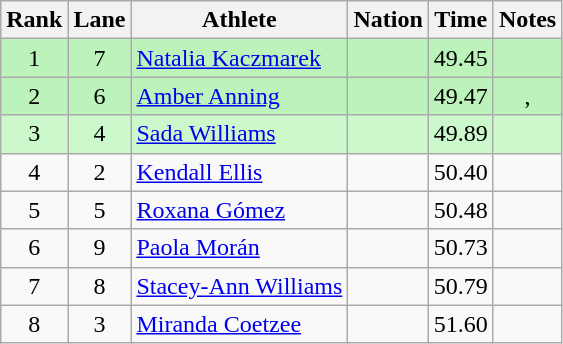<table class="wikitable sortable" style="text-align:center;">
<tr>
<th>Rank</th>
<th>Lane</th>
<th>Athlete</th>
<th>Nation</th>
<th>Time</th>
<th>Notes</th>
</tr>
<tr bgcolor=bbf3bb>
<td>1</td>
<td>7</td>
<td align=left><a href='#'>Natalia Kaczmarek</a></td>
<td align=left></td>
<td>49.45</td>
<td></td>
</tr>
<tr bgcolor=bbf3bb>
<td>2</td>
<td>6</td>
<td align=left><a href='#'>Amber Anning</a></td>
<td align=left></td>
<td>49.47</td>
<td>, </td>
</tr>
<tr bgcolor=ccf9cc>
<td>3</td>
<td>4</td>
<td align=left><a href='#'>Sada Williams</a></td>
<td align=left></td>
<td>49.89</td>
<td></td>
</tr>
<tr>
<td>4</td>
<td>2</td>
<td align=left><a href='#'>Kendall Ellis</a></td>
<td align=left></td>
<td>50.40</td>
<td></td>
</tr>
<tr>
<td>5</td>
<td>5</td>
<td align=left><a href='#'>Roxana Gómez</a></td>
<td align=left></td>
<td>50.48</td>
<td></td>
</tr>
<tr>
<td>6</td>
<td>9</td>
<td align=left><a href='#'>Paola Morán</a></td>
<td align=left></td>
<td>50.73</td>
<td></td>
</tr>
<tr>
<td>7</td>
<td>8</td>
<td align=left><a href='#'>Stacey-Ann Williams</a></td>
<td align=left></td>
<td>50.79</td>
<td></td>
</tr>
<tr>
<td>8</td>
<td>3</td>
<td align=left><a href='#'>Miranda Coetzee</a></td>
<td align=left></td>
<td>51.60</td>
<td></td>
</tr>
</table>
